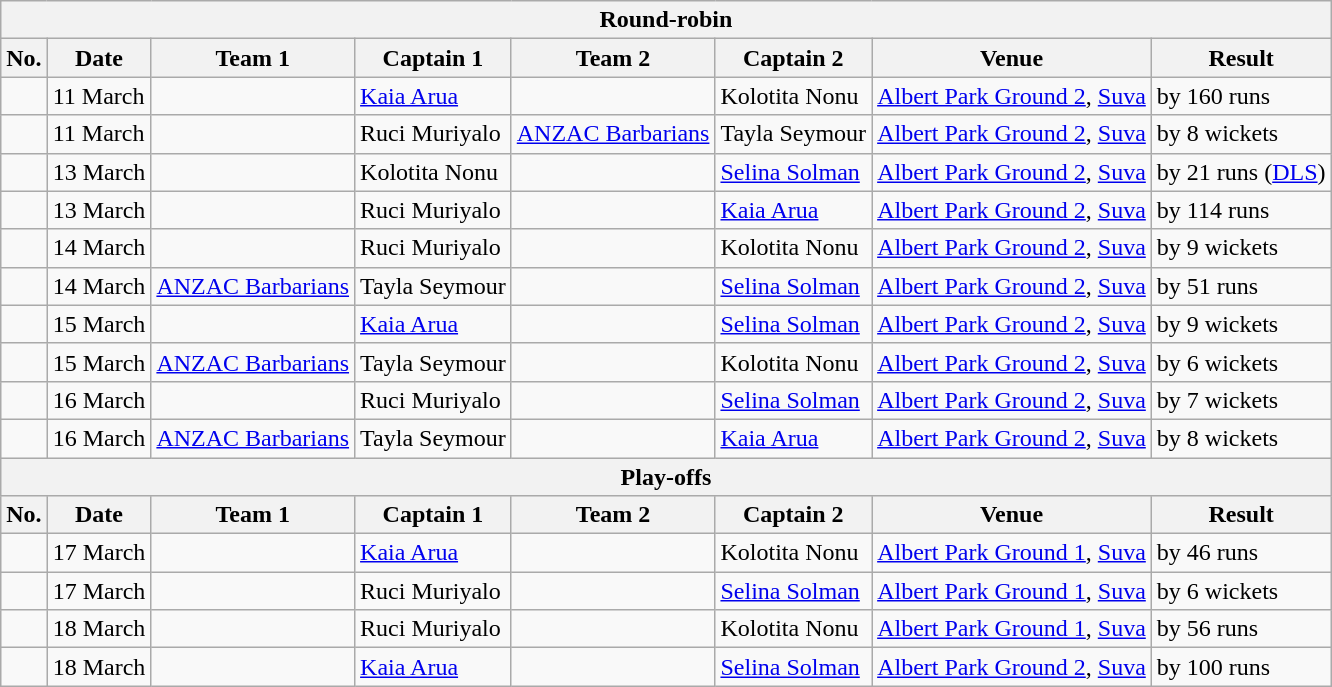<table class="wikitable">
<tr>
<th colspan="8">Round-robin</th>
</tr>
<tr>
<th>No.</th>
<th>Date</th>
<th>Team 1</th>
<th>Captain 1</th>
<th>Team 2</th>
<th>Captain 2</th>
<th>Venue</th>
<th>Result</th>
</tr>
<tr>
<td></td>
<td>11 March</td>
<td></td>
<td><a href='#'>Kaia Arua</a></td>
<td></td>
<td>Kolotita Nonu</td>
<td><a href='#'>Albert Park Ground 2</a>, <a href='#'>Suva</a></td>
<td> by 160 runs</td>
</tr>
<tr>
<td></td>
<td>11 March</td>
<td></td>
<td>Ruci Muriyalo</td>
<td><a href='#'>ANZAC Barbarians</a></td>
<td>Tayla Seymour</td>
<td><a href='#'>Albert Park Ground 2</a>, <a href='#'>Suva</a></td>
<td> by 8 wickets</td>
</tr>
<tr>
<td></td>
<td>13 March</td>
<td></td>
<td>Kolotita Nonu</td>
<td></td>
<td><a href='#'>Selina Solman</a></td>
<td><a href='#'>Albert Park Ground 2</a>, <a href='#'>Suva</a></td>
<td> by 21 runs (<a href='#'>DLS</a>)</td>
</tr>
<tr>
<td></td>
<td>13 March</td>
<td></td>
<td>Ruci Muriyalo</td>
<td></td>
<td><a href='#'>Kaia Arua</a></td>
<td><a href='#'>Albert Park Ground 2</a>, <a href='#'>Suva</a></td>
<td> by 114 runs</td>
</tr>
<tr>
<td></td>
<td>14 March</td>
<td></td>
<td>Ruci Muriyalo</td>
<td></td>
<td>Kolotita Nonu</td>
<td><a href='#'>Albert Park Ground 2</a>, <a href='#'>Suva</a></td>
<td> by 9 wickets</td>
</tr>
<tr>
<td></td>
<td>14 March</td>
<td><a href='#'>ANZAC Barbarians</a></td>
<td>Tayla Seymour</td>
<td></td>
<td><a href='#'>Selina Solman</a></td>
<td><a href='#'>Albert Park Ground 2</a>, <a href='#'>Suva</a></td>
<td> by 51 runs</td>
</tr>
<tr>
<td></td>
<td>15 March</td>
<td></td>
<td><a href='#'>Kaia Arua</a></td>
<td></td>
<td><a href='#'>Selina Solman</a></td>
<td><a href='#'>Albert Park Ground 2</a>, <a href='#'>Suva</a></td>
<td> by 9 wickets</td>
</tr>
<tr>
<td></td>
<td>15 March</td>
<td><a href='#'>ANZAC Barbarians</a></td>
<td>Tayla Seymour</td>
<td></td>
<td>Kolotita Nonu</td>
<td><a href='#'>Albert Park Ground 2</a>, <a href='#'>Suva</a></td>
<td> by 6 wickets</td>
</tr>
<tr>
<td></td>
<td>16 March</td>
<td></td>
<td>Ruci Muriyalo</td>
<td></td>
<td><a href='#'>Selina Solman</a></td>
<td><a href='#'>Albert Park Ground 2</a>, <a href='#'>Suva</a></td>
<td> by 7 wickets</td>
</tr>
<tr>
<td></td>
<td>16 March</td>
<td><a href='#'>ANZAC Barbarians</a></td>
<td>Tayla Seymour</td>
<td></td>
<td><a href='#'>Kaia Arua</a></td>
<td><a href='#'>Albert Park Ground 2</a>, <a href='#'>Suva</a></td>
<td> by 8 wickets</td>
</tr>
<tr>
<th colspan="8">Play-offs</th>
</tr>
<tr>
<th>No.</th>
<th>Date</th>
<th>Team 1</th>
<th>Captain 1</th>
<th>Team 2</th>
<th>Captain 2</th>
<th>Venue</th>
<th>Result</th>
</tr>
<tr>
<td></td>
<td>17 March</td>
<td></td>
<td><a href='#'>Kaia Arua</a></td>
<td></td>
<td>Kolotita Nonu</td>
<td><a href='#'>Albert Park Ground 1</a>, <a href='#'>Suva</a></td>
<td> by 46 runs</td>
</tr>
<tr>
<td></td>
<td>17 March</td>
<td></td>
<td>Ruci Muriyalo</td>
<td></td>
<td><a href='#'>Selina Solman</a></td>
<td><a href='#'>Albert Park Ground 1</a>, <a href='#'>Suva</a></td>
<td> by 6 wickets</td>
</tr>
<tr>
<td></td>
<td>18 March</td>
<td></td>
<td>Ruci Muriyalo</td>
<td></td>
<td>Kolotita Nonu</td>
<td><a href='#'>Albert Park Ground 1</a>, <a href='#'>Suva</a></td>
<td> by 56 runs</td>
</tr>
<tr>
<td></td>
<td>18 March</td>
<td></td>
<td><a href='#'>Kaia Arua</a></td>
<td></td>
<td><a href='#'>Selina Solman</a></td>
<td><a href='#'>Albert Park Ground 2</a>, <a href='#'>Suva</a></td>
<td> by 100 runs</td>
</tr>
</table>
